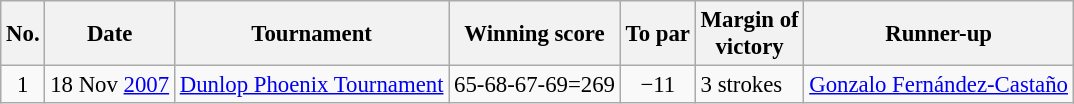<table class="wikitable" style="font-size:95%;">
<tr>
<th>No.</th>
<th>Date</th>
<th>Tournament</th>
<th>Winning score</th>
<th>To par</th>
<th>Margin of<br>victory</th>
<th>Runner-up</th>
</tr>
<tr>
<td align=center>1</td>
<td align=right>18 Nov <a href='#'>2007</a></td>
<td><a href='#'>Dunlop Phoenix Tournament</a></td>
<td>65-68-67-69=269</td>
<td align=center>−11</td>
<td>3 strokes</td>
<td> <a href='#'>Gonzalo Fernández-Castaño</a></td>
</tr>
</table>
